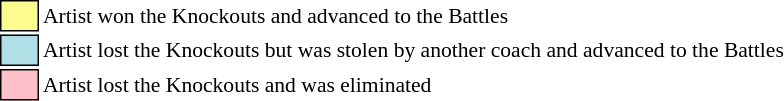<table class="toccolours" style="font-size: 90%; white-space: nowrap;">
<tr>
<td style="background:#fdfc8f; border:1px solid black;">      </td>
<td>Artist won the Knockouts and advanced to the Battles</td>
</tr>
<tr>
<td style="background:#b0e0e6; border:1px solid black;">      </td>
<td>Artist lost the Knockouts but was stolen by another coach and advanced to the Battles</td>
</tr>
<tr>
<td style="background:pink; border:1px solid black;">      </td>
<td>Artist lost the Knockouts and was eliminated</td>
</tr>
</table>
